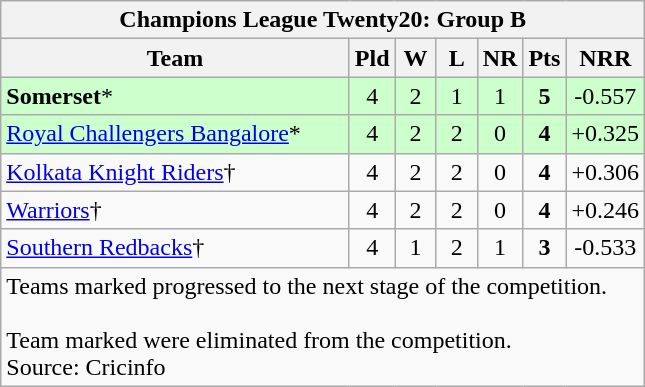<table class="wikitable" style="text-align:center;">
<tr>
<th colspan="8">Champions League Twenty20: Group B</th>
</tr>
<tr>
<th width=225>Team</th>
<th width=20 abbr="Played">Pld</th>
<th width=20 abbr="Won">W</th>
<th width=20 abbr="Lost">L</th>
<th width=20 abbr="No Result">NR</th>
<th width=20 abbr="Points">Pts</th>
<th width=20 abbr="Net run rate">NRR</th>
</tr>
<tr style="background:#ccffcc;">
<td align=left> <strong>Somerset</strong>*</td>
<td>4</td>
<td>2</td>
<td>1</td>
<td>1</td>
<td><strong>5</strong></td>
<td>-0.557</td>
</tr>
<tr style="background:#ccffcc;">
<td align=left> <a href='#'>Royal Challengers Bangalore</a>*</td>
<td>4</td>
<td>2</td>
<td>2</td>
<td>0</td>
<td><strong>4</strong></td>
<td>+0.325</td>
</tr>
<tr>
<td align=left> <a href='#'>Kolkata Knight Riders</a>†</td>
<td>4</td>
<td>2</td>
<td>2</td>
<td>0</td>
<td><strong>4</strong></td>
<td>+0.306</td>
</tr>
<tr>
<td align=left> <a href='#'>Warriors</a>†</td>
<td>4</td>
<td>2</td>
<td>2</td>
<td>0</td>
<td><strong>4</strong></td>
<td>+0.246</td>
</tr>
<tr>
<td align=left> <a href='#'>Southern Redbacks</a>†</td>
<td>4</td>
<td>1</td>
<td>2</td>
<td>1</td>
<td><strong>3</strong></td>
<td>-0.533</td>
</tr>
<tr>
<td colspan="8" align="left">Teams marked  progressed to the next stage of the competition.<br><br>Team marked  were eliminated from the competition.<br>Source: Cricinfo</td>
</tr>
</table>
